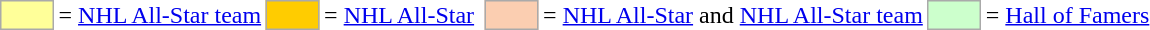<table>
<tr>
<td style="background-color:#FFFF99; border:1px solid #aaaaaa; width:2em;"></td>
<td>= <a href='#'>NHL All-Star team</a></td>
<td style="background-color:#FFCC00; border:1px solid #aaaaaa; width:2em;"></td>
<td>= <a href='#'>NHL All-Star</a></td>
<td></td>
<td style="background-color:#FBCEB1; border:1px solid #aaaaaa; width:2em;"></td>
<td>= <a href='#'>NHL All-Star</a>  and <a href='#'>NHL All-Star team</a></td>
<td style="background-color:#CCFFCC; border:1px solid #aaaaaa; width:2em;"></td>
<td>= <a href='#'>Hall of Famers</a></td>
</tr>
</table>
